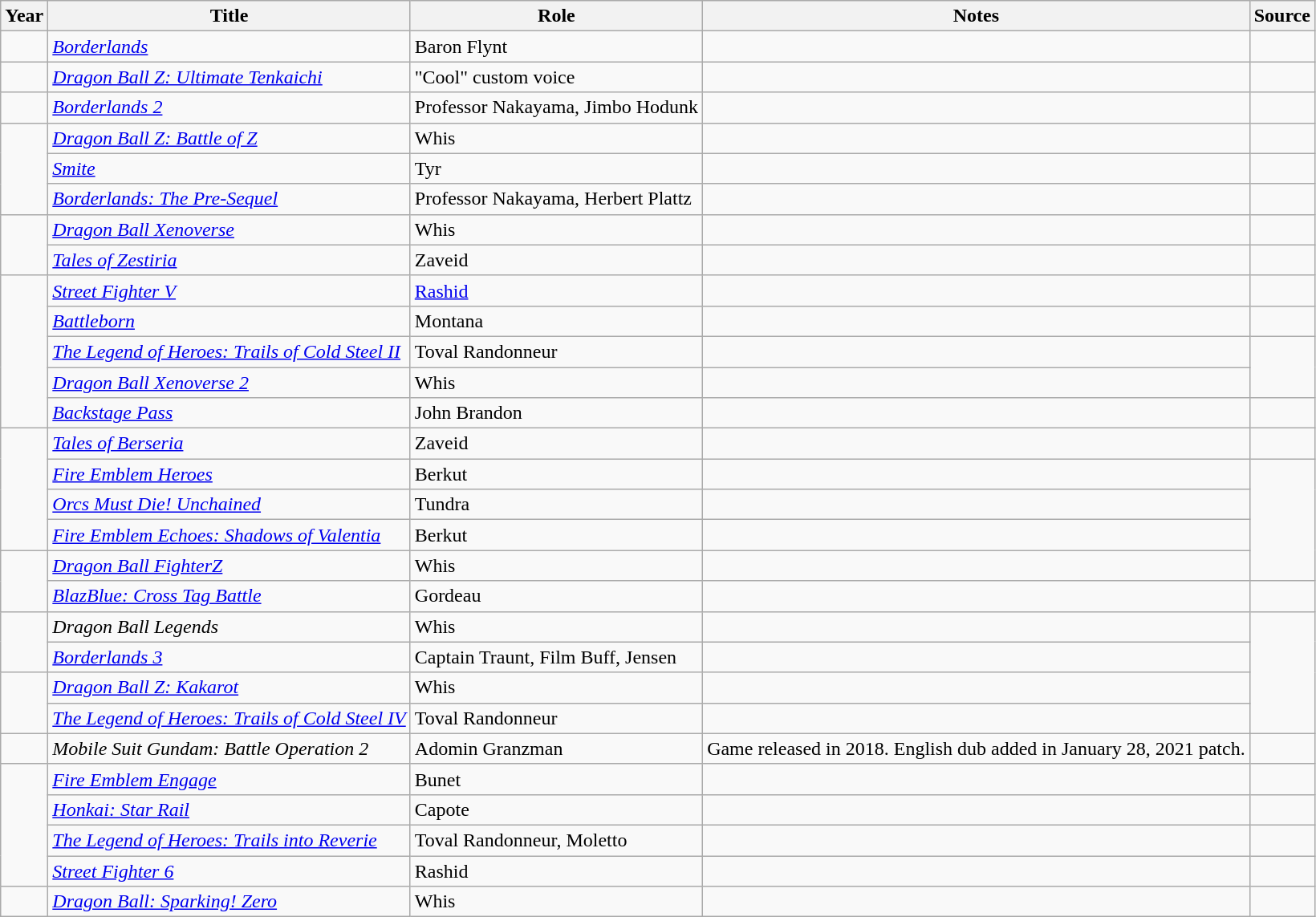<table class="wikitable sortable plainrowheaders">
<tr>
<th>Year</th>
<th>Title</th>
<th>Role</th>
<th class="unsortable">Notes</th>
<th class="unsortable">Source</th>
</tr>
<tr>
<td></td>
<td><em><a href='#'>Borderlands</a></em></td>
<td>Baron Flynt</td>
<td></td>
<td></td>
</tr>
<tr>
<td></td>
<td><em><a href='#'>Dragon Ball Z: Ultimate Tenkaichi</a></em></td>
<td>"Cool" custom voice</td>
<td></td>
<td></td>
</tr>
<tr>
<td></td>
<td><em><a href='#'>Borderlands 2</a></em></td>
<td>Professor Nakayama, Jimbo Hodunk</td>
<td></td>
<td></td>
</tr>
<tr>
<td rowspan="3"></td>
<td><em><a href='#'>Dragon Ball Z: Battle of Z</a></em></td>
<td>Whis</td>
<td></td>
<td></td>
</tr>
<tr>
<td><em><a href='#'>Smite</a></em></td>
<td>Tyr</td>
<td></td>
<td></td>
</tr>
<tr>
<td><em><a href='#'>Borderlands: The Pre-Sequel</a></em></td>
<td>Professor Nakayama, Herbert Plattz</td>
<td></td>
<td></td>
</tr>
<tr>
<td rowspan="2"></td>
<td><em><a href='#'>Dragon Ball Xenoverse</a></em></td>
<td>Whis</td>
<td></td>
<td></td>
</tr>
<tr>
<td><em><a href='#'>Tales of Zestiria</a></em></td>
<td>Zaveid</td>
<td></td>
<td></td>
</tr>
<tr>
<td rowspan="5"></td>
<td><em><a href='#'>Street Fighter V</a></em></td>
<td><a href='#'>Rashid</a></td>
<td></td>
<td></td>
</tr>
<tr>
<td><em><a href='#'>Battleborn</a></em></td>
<td>Montana</td>
<td></td>
<td></td>
</tr>
<tr>
<td><em><a href='#'>The Legend of Heroes: Trails of Cold Steel II</a></em></td>
<td>Toval Randonneur</td>
<td></td>
<td rowspan="2"></td>
</tr>
<tr>
<td><em><a href='#'>Dragon Ball Xenoverse 2</a></em></td>
<td>Whis</td>
<td></td>
</tr>
<tr>
<td><em><a href='#'>Backstage Pass</a></em></td>
<td>John Brandon</td>
<td></td>
<td></td>
</tr>
<tr>
<td rowspan="4"></td>
<td><em><a href='#'>Tales of Berseria</a></em></td>
<td>Zaveid</td>
<td></td>
<td></td>
</tr>
<tr>
<td><em><a href='#'>Fire Emblem Heroes</a></em></td>
<td>Berkut</td>
<td></td>
<td rowspan="4"></td>
</tr>
<tr>
<td><em><a href='#'>Orcs Must Die! Unchained</a></em></td>
<td>Tundra</td>
<td></td>
</tr>
<tr>
<td><em><a href='#'>Fire Emblem Echoes: Shadows of Valentia</a></em></td>
<td>Berkut</td>
<td></td>
</tr>
<tr>
<td rowspan="2"></td>
<td><em><a href='#'>Dragon Ball FighterZ</a></em></td>
<td>Whis</td>
<td></td>
</tr>
<tr>
<td><em><a href='#'>BlazBlue: Cross Tag Battle</a></em></td>
<td>Gordeau</td>
<td></td>
<td></td>
</tr>
<tr>
<td rowspan="2"></td>
<td><em>Dragon Ball Legends</em></td>
<td>Whis</td>
<td></td>
<td rowspan="4"></td>
</tr>
<tr>
<td><em><a href='#'>Borderlands 3</a></em></td>
<td>Captain Traunt, Film Buff, Jensen</td>
<td></td>
</tr>
<tr>
<td rowspan="2"></td>
<td><em><a href='#'>Dragon Ball Z: Kakarot</a></em></td>
<td>Whis</td>
<td></td>
</tr>
<tr>
<td><em><a href='#'>The Legend of Heroes: Trails of Cold Steel IV</a></em></td>
<td>Toval Randonneur</td>
<td></td>
</tr>
<tr>
<td></td>
<td><em>Mobile Suit Gundam: Battle Operation 2</em></td>
<td>Adomin Granzman</td>
<td>Game released in 2018. English dub added in January 28, 2021 patch.</td>
<td></td>
</tr>
<tr>
<td rowspan="4"></td>
<td><em><a href='#'>Fire Emblem Engage</a></em></td>
<td>Bunet</td>
<td></td>
<td></td>
</tr>
<tr>
<td><em><a href='#'>Honkai: Star Rail</a></em></td>
<td>Capote</td>
<td></td>
<td></td>
</tr>
<tr>
<td><em><a href='#'>The Legend of Heroes: Trails into Reverie</a></em></td>
<td>Toval Randonneur, Moletto</td>
<td></td>
<td></td>
</tr>
<tr>
<td><em><a href='#'>Street Fighter 6</a></em></td>
<td>Rashid</td>
<td></td>
<td></td>
</tr>
<tr>
<td></td>
<td><em><a href='#'>Dragon Ball: Sparking! Zero</a></em></td>
<td>Whis</td>
<td></td>
<td></td>
</tr>
</table>
